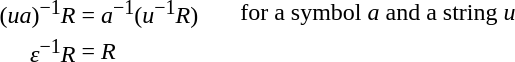<table>
<tr>
<td style="text-align:right;">(<em>ua</em>)<sup>−1</sup><em>R</em></td>
<td>= <em>a</em><sup>−1</sup>(<em>u</em><sup>−1</sup><em>R</em>)</td>
<td>      for a symbol <em>a</em> and a string <em>u</em></td>
</tr>
<tr>
<td style="text-align:right;"><em>ε</em><sup>−1</sup><em>R</em></td>
<td>= <em>R</em></td>
</tr>
</table>
